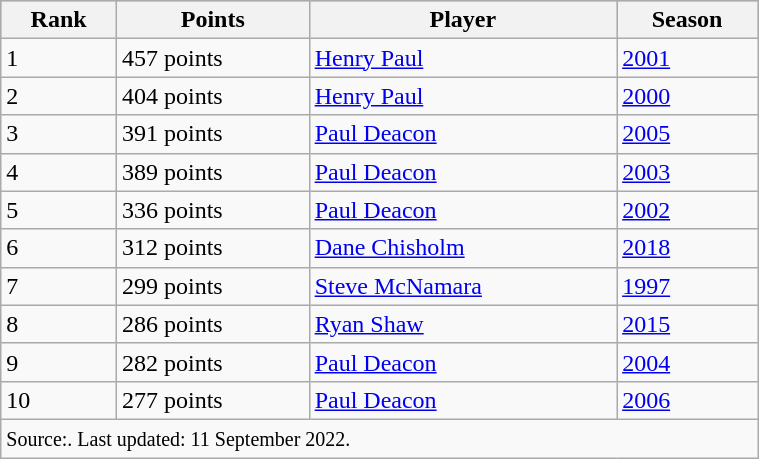<table class="wikitable" style="width:40%;">
<tr style="background:#87cefa;">
<th>Rank</th>
<th>Points</th>
<th>Player</th>
<th>Season</th>
</tr>
<tr>
<td>1</td>
<td>457 points</td>
<td> <a href='#'>Henry Paul</a></td>
<td><a href='#'>2001</a></td>
</tr>
<tr>
<td>2</td>
<td>404 points</td>
<td> <a href='#'>Henry Paul</a></td>
<td><a href='#'>2000</a></td>
</tr>
<tr>
<td>3</td>
<td>391 points</td>
<td> <a href='#'>Paul Deacon</a></td>
<td><a href='#'>2005</a></td>
</tr>
<tr>
<td>4</td>
<td>389 points</td>
<td> <a href='#'>Paul Deacon</a></td>
<td><a href='#'>2003</a></td>
</tr>
<tr>
<td>5</td>
<td>336 points</td>
<td> <a href='#'>Paul Deacon</a></td>
<td><a href='#'>2002</a></td>
</tr>
<tr>
<td>6</td>
<td>312 points</td>
<td> <a href='#'>Dane Chisholm</a></td>
<td><a href='#'>2018</a></td>
</tr>
<tr>
<td>7</td>
<td>299 points</td>
<td> <a href='#'>Steve McNamara</a></td>
<td><a href='#'>1997</a></td>
</tr>
<tr>
<td>8</td>
<td>286 points</td>
<td> <a href='#'>Ryan Shaw</a></td>
<td><a href='#'>2015</a></td>
</tr>
<tr>
<td>9</td>
<td>282 points</td>
<td> <a href='#'>Paul Deacon</a></td>
<td><a href='#'>2004</a></td>
</tr>
<tr>
<td>10</td>
<td>277 points</td>
<td> <a href='#'>Paul Deacon</a></td>
<td><a href='#'>2006</a></td>
</tr>
<tr>
<td colspan=4><small>Source:. Last updated: 11 September 2022.</small></td>
</tr>
</table>
